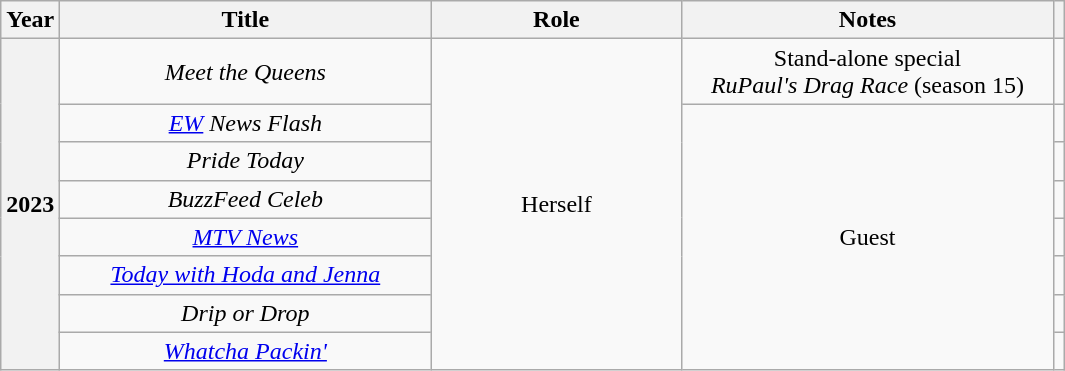<table class="wikitable plainrowheaders" style="text-align:center;">
<tr>
<th scope="col">Year</th>
<th scope="col" style="width: 15em; class="unsortable">Title</th>
<th scope="col" style="width: 10em; class="unsortable">Role</th>
<th scope="col" style="width: 15em; class="unsortable">Notes</th>
<th scope="col" class="unsortable"></th>
</tr>
<tr>
<th rowspan="8" scope="row">2023</th>
<td><em>Meet the Queens</em></td>
<td rowspan=8>Herself</td>
<td>Stand-alone special <br><em>RuPaul's Drag Race</em> (season 15)</td>
<td style="text-align: center;"></td>
</tr>
<tr>
<td><em><a href='#'>EW</a> News Flash</em></td>
<td rowspan=7>Guest</td>
<td style="text-align: center;"></td>
</tr>
<tr>
<td><em>Pride Today</em></td>
<td style="text-align: center;"></td>
</tr>
<tr>
<td><em>BuzzFeed Celeb</em></td>
<td style="text-align: center;"></td>
</tr>
<tr>
<td><em><a href='#'>MTV News</a></em></td>
<td style="text-align: center;"></td>
</tr>
<tr>
<td><em><a href='#'>Today with Hoda and Jenna</a></em></td>
<td style="text-align: center;"></td>
</tr>
<tr>
<td><em>Drip or Drop</em></td>
<td style="text-align: center;"></td>
</tr>
<tr>
<td><em><a href='#'>Whatcha Packin'</a></em></td>
<td style="text-align: center;"></td>
</tr>
</table>
